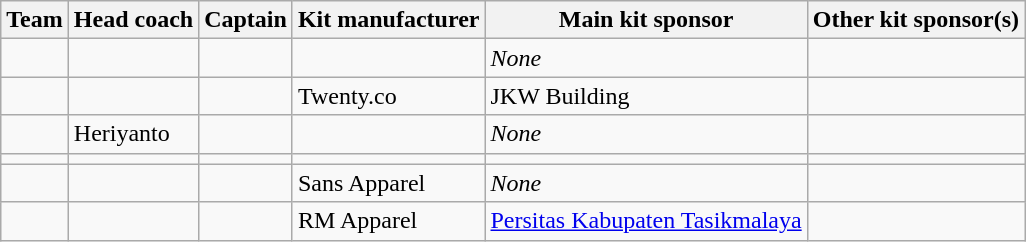<table class="wikitable">
<tr>
<th>Team</th>
<th>Head coach</th>
<th>Captain</th>
<th class="nowrap">Kit manufacturer</th>
<th>Main kit sponsor</th>
<th>Other kit sponsor(s)</th>
</tr>
<tr>
<td></td>
<td></td>
<td></td>
<td></td>
<td><em>None</em></td>
<td></td>
</tr>
<tr>
<td></td>
<td></td>
<td></td>
<td> Twenty.co</td>
<td>JKW Building</td>
<td></td>
</tr>
<tr>
<td></td>
<td> Heriyanto</td>
<td></td>
<td></td>
<td><em>None</em></td>
<td></td>
</tr>
<tr>
<td></td>
<td></td>
<td></td>
<td></td>
<td></td>
<td></td>
</tr>
<tr>
<td></td>
<td></td>
<td></td>
<td> Sans Apparel</td>
<td><em>None</em></td>
<td></td>
</tr>
<tr>
<td></td>
<td></td>
<td></td>
<td> RM Apparel</td>
<td><a href='#'>Persitas Kabupaten Tasikmalaya</a></td>
<td></td>
</tr>
</table>
